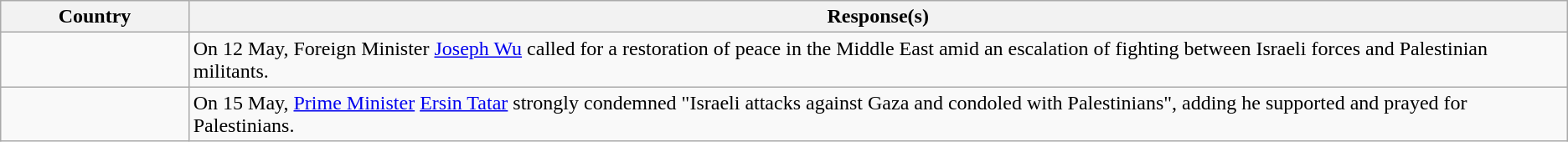<table class="wikitable">
<tr>
<th style="width: 12%;">Country</th>
<th>Response(s)</th>
</tr>
<tr>
<td></td>
<td>On 12 May, Foreign Minister <a href='#'>Joseph Wu</a> called for a restoration of peace in the Middle East amid an escalation of fighting between Israeli forces and Palestinian militants.</td>
</tr>
<tr>
<td></td>
<td>On 15 May, <a href='#'>Prime Minister</a> <a href='#'>Ersin Tatar</a> strongly condemned "Israeli attacks against Gaza and condoled with Palestinians", adding he supported and prayed for Palestinians.</td>
</tr>
</table>
